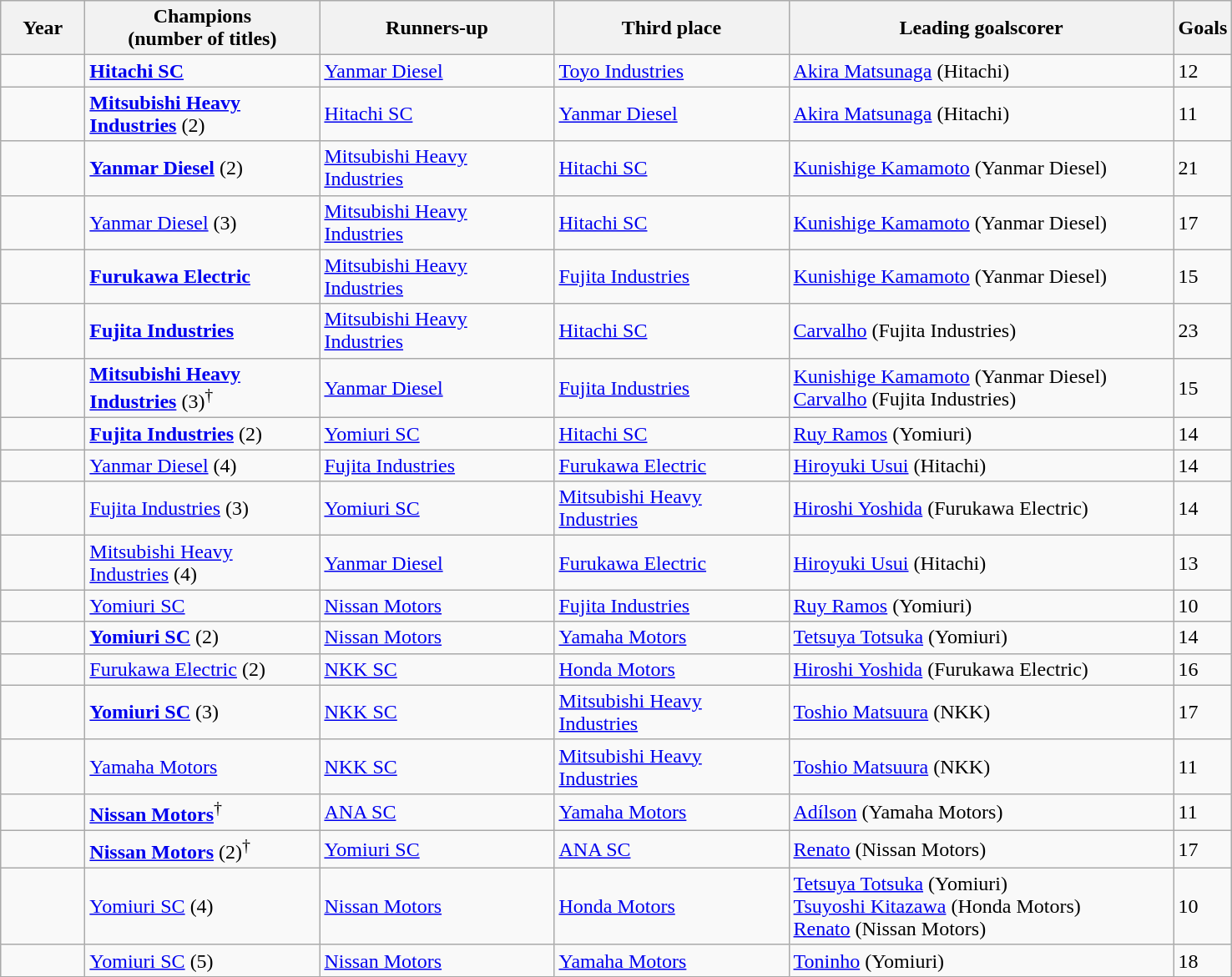<table class="wikitable">
<tr>
<th width=60px>Year</th>
<th width=180px>Champions<br>(number of titles)</th>
<th width=180px>Runners-up</th>
<th width=180px>Third place</th>
<th width=300px>Leading goalscorer</th>
<th width=20px>Goals</th>
</tr>
<tr>
<td></td>
<td><strong><a href='#'>Hitachi SC</a></strong></td>
<td><a href='#'>Yanmar Diesel</a></td>
<td><a href='#'>Toyo Industries</a></td>
<td> <a href='#'>Akira Matsunaga</a> (Hitachi)</td>
<td>12</td>
</tr>
<tr>
<td></td>
<td><strong><a href='#'>Mitsubishi Heavy Industries</a></strong> (2)</td>
<td><a href='#'>Hitachi SC</a></td>
<td><a href='#'>Yanmar Diesel</a></td>
<td> <a href='#'>Akira Matsunaga</a> (Hitachi)</td>
<td>11</td>
</tr>
<tr>
<td></td>
<td><strong><a href='#'>Yanmar Diesel</a></strong> (2)</td>
<td><a href='#'>Mitsubishi Heavy Industries</a></td>
<td><a href='#'>Hitachi SC</a></td>
<td> <a href='#'>Kunishige Kamamoto</a> (Yanmar Diesel)</td>
<td>21</td>
</tr>
<tr>
<td></td>
<td><a href='#'>Yanmar Diesel</a> (3)</td>
<td><a href='#'>Mitsubishi Heavy Industries</a></td>
<td><a href='#'>Hitachi SC</a></td>
<td> <a href='#'>Kunishige Kamamoto</a> (Yanmar Diesel)</td>
<td>17</td>
</tr>
<tr>
<td></td>
<td><strong><a href='#'>Furukawa Electric</a></strong></td>
<td><a href='#'>Mitsubishi Heavy Industries</a></td>
<td><a href='#'>Fujita Industries</a></td>
<td> <a href='#'>Kunishige Kamamoto</a> (Yanmar Diesel)</td>
<td>15</td>
</tr>
<tr>
<td></td>
<td><strong><a href='#'>Fujita Industries</a></strong></td>
<td><a href='#'>Mitsubishi Heavy Industries</a></td>
<td><a href='#'>Hitachi SC</a></td>
<td> <a href='#'>Carvalho</a> (Fujita Industries)</td>
<td>23</td>
</tr>
<tr>
<td></td>
<td><strong><a href='#'>Mitsubishi Heavy Industries</a></strong> (3)<sup>†</sup></td>
<td><a href='#'>Yanmar Diesel</a></td>
<td><a href='#'>Fujita Industries</a></td>
<td> <a href='#'>Kunishige Kamamoto</a> (Yanmar Diesel)<br> <a href='#'>Carvalho</a> (Fujita Industries)</td>
<td>15</td>
</tr>
<tr>
<td></td>
<td><strong><a href='#'>Fujita Industries</a></strong> (2)</td>
<td><a href='#'>Yomiuri SC</a></td>
<td><a href='#'>Hitachi SC</a></td>
<td> <a href='#'>Ruy Ramos</a> (Yomiuri)</td>
<td>14</td>
</tr>
<tr>
<td></td>
<td><a href='#'>Yanmar Diesel</a> (4)</td>
<td><a href='#'>Fujita Industries</a></td>
<td><a href='#'>Furukawa Electric</a></td>
<td> <a href='#'>Hiroyuki Usui</a> (Hitachi)</td>
<td>14</td>
</tr>
<tr>
<td></td>
<td><a href='#'>Fujita Industries</a> (3)</td>
<td><a href='#'>Yomiuri SC</a></td>
<td><a href='#'>Mitsubishi Heavy Industries</a></td>
<td> <a href='#'>Hiroshi Yoshida</a> (Furukawa Electric)</td>
<td>14</td>
</tr>
<tr>
<td></td>
<td><a href='#'>Mitsubishi Heavy Industries</a> (4)</td>
<td><a href='#'>Yanmar Diesel</a></td>
<td><a href='#'>Furukawa Electric</a></td>
<td> <a href='#'>Hiroyuki Usui</a> (Hitachi)</td>
<td>13</td>
</tr>
<tr>
<td></td>
<td><a href='#'>Yomiuri SC</a></td>
<td><a href='#'>Nissan Motors</a></td>
<td><a href='#'>Fujita Industries</a></td>
<td> <a href='#'>Ruy Ramos</a> (Yomiuri)</td>
<td>10</td>
</tr>
<tr>
<td></td>
<td><strong><a href='#'>Yomiuri SC</a></strong> (2)</td>
<td><a href='#'>Nissan Motors</a></td>
<td><a href='#'>Yamaha Motors</a></td>
<td> <a href='#'>Tetsuya Totsuka</a> (Yomiuri)</td>
<td>14</td>
</tr>
<tr>
<td></td>
<td><a href='#'>Furukawa Electric</a> (2)</td>
<td><a href='#'>NKK SC</a></td>
<td><a href='#'>Honda Motors</a></td>
<td> <a href='#'>Hiroshi Yoshida</a> (Furukawa Electric)</td>
<td>16</td>
</tr>
<tr>
<td></td>
<td><strong><a href='#'>Yomiuri SC</a></strong> (3)</td>
<td><a href='#'>NKK SC</a></td>
<td><a href='#'>Mitsubishi Heavy Industries</a></td>
<td> <a href='#'>Toshio Matsuura</a> (NKK)</td>
<td>17</td>
</tr>
<tr>
<td></td>
<td><a href='#'>Yamaha Motors</a></td>
<td><a href='#'>NKK SC</a></td>
<td><a href='#'>Mitsubishi Heavy Industries</a></td>
<td> <a href='#'>Toshio Matsuura</a> (NKK)</td>
<td>11</td>
</tr>
<tr>
<td></td>
<td><strong><a href='#'>Nissan Motors</a></strong><sup>†</sup></td>
<td><a href='#'>ANA SC</a></td>
<td><a href='#'>Yamaha Motors</a></td>
<td> <a href='#'>Adílson</a> (Yamaha Motors)</td>
<td>11</td>
</tr>
<tr>
<td></td>
<td><strong><a href='#'>Nissan Motors</a></strong> (2)<sup>†</sup></td>
<td><a href='#'>Yomiuri SC</a></td>
<td><a href='#'>ANA SC</a></td>
<td> <a href='#'>Renato</a> (Nissan Motors)</td>
<td>17</td>
</tr>
<tr>
<td></td>
<td><a href='#'>Yomiuri SC</a> (4)</td>
<td><a href='#'>Nissan Motors</a></td>
<td><a href='#'>Honda Motors</a></td>
<td> <a href='#'>Tetsuya Totsuka</a> (Yomiuri)<br> <a href='#'>Tsuyoshi Kitazawa</a> (Honda Motors)<br> <a href='#'>Renato</a> (Nissan Motors)</td>
<td>10</td>
</tr>
<tr>
<td></td>
<td><a href='#'>Yomiuri SC</a> (5)</td>
<td><a href='#'>Nissan Motors</a></td>
<td><a href='#'>Yamaha Motors</a></td>
<td> <a href='#'>Toninho</a> (Yomiuri)</td>
<td>18</td>
</tr>
</table>
